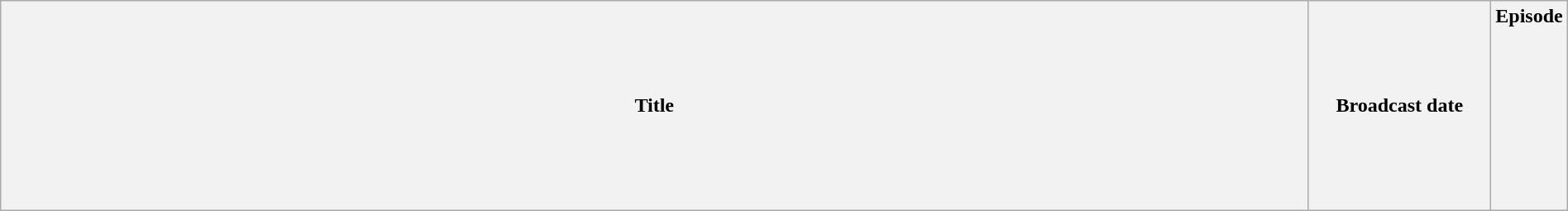<table class="wikitable plainrowheaders" style="width:100%; margin:auto;">
<tr>
<th>Title</th>
<th width="140">Broadcast date</th>
<th width="40">Episode<br>


<br><br><br><br><br><br><br><br>

</th>
</tr>
</table>
